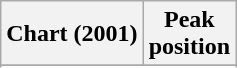<table class="wikitable sortable plainrowheaders" style="text-align:center">
<tr>
<th scope="col">Chart (2001)</th>
<th scope="col">Peak<br> position</th>
</tr>
<tr>
</tr>
<tr>
</tr>
</table>
